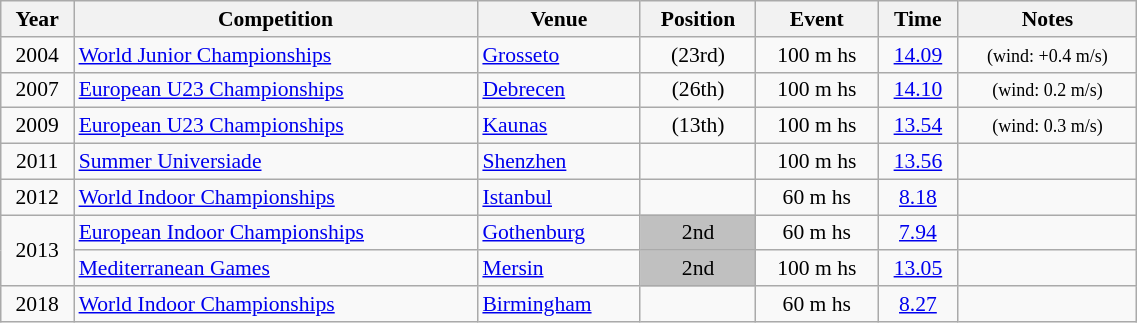<table class="wikitable sortable" width=60% style="font-size:90%; text-align:center;">
<tr>
<th>Year</th>
<th>Competition</th>
<th>Venue</th>
<th>Position</th>
<th>Event</th>
<th>Time</th>
<th>Notes</th>
</tr>
<tr>
<td>2004</td>
<td align=left><a href='#'>World Junior Championships</a></td>
<td align=left> <a href='#'>Grosseto</a></td>
<td> (23rd)</td>
<td>100 m hs</td>
<td><a href='#'>14.09</a></td>
<td><small>(wind: +0.4 m/s)</small></td>
</tr>
<tr>
<td>2007</td>
<td align=left><a href='#'>European U23 Championships</a></td>
<td align=left> <a href='#'>Debrecen</a></td>
<td> (26th)</td>
<td>100 m hs</td>
<td><a href='#'>14.10</a></td>
<td><small>(wind: 0.2 m/s)</small></td>
</tr>
<tr>
<td>2009</td>
<td align=left><a href='#'>European U23 Championships</a></td>
<td align=left> <a href='#'>Kaunas</a></td>
<td> (13th)</td>
<td>100 m hs</td>
<td><a href='#'>13.54</a></td>
<td><small>(wind: 0.3 m/s)</small></td>
</tr>
<tr>
<td>2011</td>
<td align=left><a href='#'>Summer Universiade</a></td>
<td align=left> <a href='#'>Shenzhen</a></td>
<td></td>
<td>100 m hs</td>
<td><a href='#'>13.56</a></td>
<td></td>
</tr>
<tr>
<td>2012</td>
<td align=left><a href='#'>World Indoor Championships</a></td>
<td align=left> <a href='#'>Istanbul</a></td>
<td></td>
<td>60 m hs</td>
<td><a href='#'>8.18</a></td>
<td></td>
</tr>
<tr>
<td rowspan=2>2013</td>
<td align=left><a href='#'>European Indoor Championships</a></td>
<td align=left> <a href='#'>Gothenburg</a></td>
<td bgcolor=silver>2nd</td>
<td>60 m hs</td>
<td><a href='#'>7.94</a></td>
<td> </td>
</tr>
<tr>
<td align=left><a href='#'>Mediterranean Games</a></td>
<td align=left> <a href='#'>Mersin</a></td>
<td bgcolor=silver>2nd</td>
<td>100 m hs</td>
<td><a href='#'>13.05</a></td>
<td></td>
</tr>
<tr>
<td>2018</td>
<td align=left><a href='#'>World Indoor Championships</a></td>
<td align=left> <a href='#'>Birmingham</a></td>
<td></td>
<td>60 m hs</td>
<td><a href='#'>8.27</a></td>
<td></td>
</tr>
</table>
